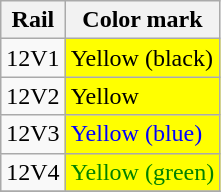<table class="wikitable floatright">
<tr>
<th>Rail</th>
<th>Color mark</th>
</tr>
<tr>
<td>12V1</td>
<td style="background:yellow; color:black">Yellow (black)</td>
</tr>
<tr>
<td>12V2</td>
<td style="background:yellow; color:black">Yellow</td>
</tr>
<tr>
<td>12V3</td>
<td style="background:yellow; color:blue">Yellow (blue)</td>
</tr>
<tr>
<td>12V4</td>
<td style="background:yellow; color:green">Yellow (green)</td>
</tr>
<tr>
</tr>
</table>
